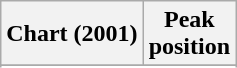<table class="wikitable">
<tr>
<th>Chart (2001)</th>
<th>Peak<br>position</th>
</tr>
<tr>
</tr>
<tr>
</tr>
</table>
